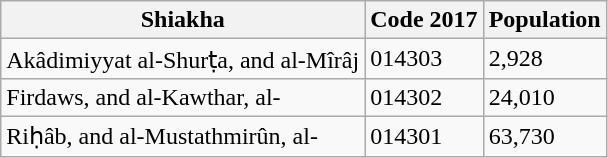<table class="wikitable">
<tr>
<th colspan="1" rowspan="1">Shiakha</th>
<th colspan="1" rowspan="1">Code 2017</th>
<th colspan="1" rowspan="1">Population</th>
</tr>
<tr>
<td>Akâdimiyyat al-Shurṭa, and al-Mîrâj</td>
<td>014303</td>
<td>2,928</td>
</tr>
<tr>
<td>Firdaws, and al-Kawthar, al-</td>
<td>014302</td>
<td>24,010</td>
</tr>
<tr>
<td>Riḥâb, and al-Mustathmirûn, al-</td>
<td>014301</td>
<td>63,730</td>
</tr>
</table>
